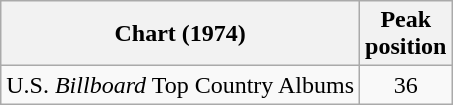<table class="wikitable">
<tr>
<th>Chart (1974)</th>
<th>Peak<br>position</th>
</tr>
<tr>
<td>U.S. <em>Billboard</em> Top Country Albums</td>
<td align="center">36</td>
</tr>
</table>
